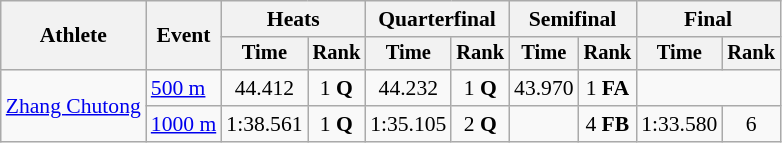<table class="wikitable" style="font-size:90%">
<tr>
<th rowspan=2>Athlete</th>
<th rowspan=2>Event</th>
<th colspan=2>Heats</th>
<th colspan=2>Quarterfinal</th>
<th colspan=2>Semifinal</th>
<th colspan=2>Final</th>
</tr>
<tr style="font-size:95%">
<th>Time</th>
<th>Rank</th>
<th>Time</th>
<th>Rank</th>
<th>Time</th>
<th>Rank</th>
<th>Time</th>
<th>Rank</th>
</tr>
<tr align=center>
<td align=left rowspan=2><a href='#'>Zhang Chutong</a><br></td>
<td align=left><a href='#'>500 m</a></td>
<td>44.412</td>
<td>1 <strong>Q</strong></td>
<td>44.232</td>
<td>1 <strong>Q</strong></td>
<td>43.970</td>
<td>1 <strong>FA</strong></td>
<td colspan=2></td>
</tr>
<tr align=center>
<td align=left><a href='#'>1000 m</a></td>
<td>1:38.561</td>
<td>1 <strong>Q</strong></td>
<td>1:35.105</td>
<td>2 <strong>Q</strong></td>
<td></td>
<td>4 <strong>FB</strong></td>
<td>1:33.580</td>
<td>6</td>
</tr>
</table>
